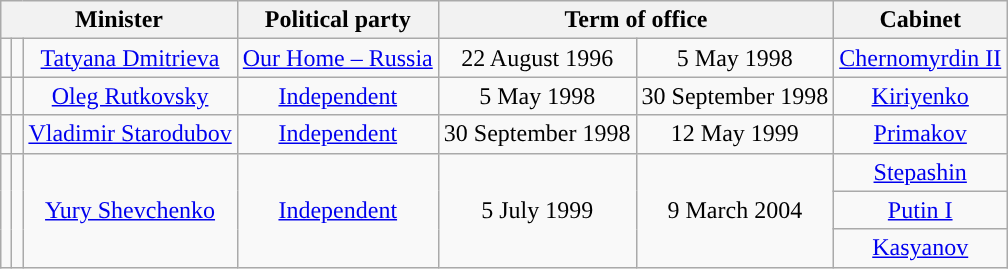<table class="wikitable" style="text-align:center;">
<tr>
<th colspan=3>Minister</th>
<th>Political party</th>
<th colspan=2>Term of office</th>
<th colspan=2>Cabinet</th>
</tr>
<tr>
<td style="background: "></td>
<td></td>
<td><a href='#'>Tatyana Dmitrieva</a></td>
<td><a href='#'>Our Home – Russia</a></td>
<td>22 August 1996</td>
<td>5 May 1998</td>
<td><a href='#'>Chernomyrdin II</a></td>
</tr>
<tr>
<td style="background: "></td>
<td></td>
<td><a href='#'>Oleg Rutkovsky</a></td>
<td><a href='#'>Independent</a></td>
<td>5 May 1998</td>
<td>30 September 1998</td>
<td><a href='#'>Kiriyenko</a></td>
</tr>
<tr>
<td style="background: "></td>
<td></td>
<td><a href='#'>Vladimir Starodubov</a></td>
<td><a href='#'>Independent</a></td>
<td>30 September 1998</td>
<td>12 May 1999</td>
<td><a href='#'>Primakov</a></td>
</tr>
<tr>
<td rowspan=3 style="background: "></td>
<td rowspan=3></td>
<td rowspan=3><a href='#'>Yury Shevchenko</a></td>
<td rowspan=3><a href='#'>Independent</a></td>
<td rowspan=3>5 July 1999</td>
<td rowspan=3>9 March 2004</td>
<td><a href='#'>Stepashin</a></td>
</tr>
<tr>
<td><a href='#'>Putin I</a></td>
</tr>
<tr>
<td><a href='#'>Kasyanov</a></td>
</tr>
</table>
